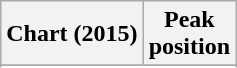<table class="wikitable sortable plainrowheaders" style="text-align:center">
<tr>
<th scope="col">Chart (2015)</th>
<th scope="col">Peak<br>position</th>
</tr>
<tr>
</tr>
<tr>
</tr>
<tr>
</tr>
<tr>
</tr>
</table>
